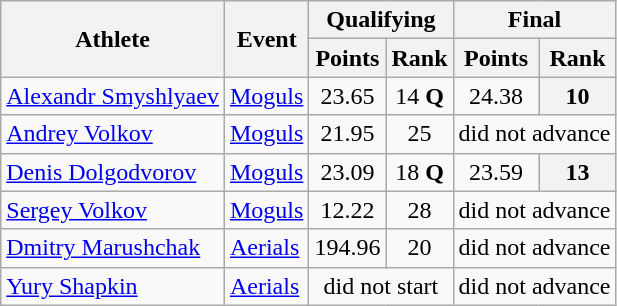<table class="wikitable">
<tr>
<th rowspan="2">Athlete</th>
<th rowspan="2">Event</th>
<th colspan="2">Qualifying</th>
<th colspan="2">Final</th>
</tr>
<tr>
<th>Points</th>
<th>Rank</th>
<th>Points</th>
<th>Rank</th>
</tr>
<tr>
<td><a href='#'>Alexandr Smyshlyaev</a></td>
<td><a href='#'>Moguls</a></td>
<td align="center">23.65</td>
<td align="center">14 <strong>Q</strong></td>
<td align="center">24.38</td>
<th align="center">10</th>
</tr>
<tr>
<td><a href='#'>Andrey Volkov</a></td>
<td><a href='#'>Moguls</a></td>
<td align="center">21.95</td>
<td align="center">25</td>
<td align="center" colspan=2>did not advance</td>
</tr>
<tr>
<td><a href='#'>Denis Dolgodvorov</a></td>
<td><a href='#'>Moguls</a></td>
<td align="center">23.09</td>
<td align="center">18 <strong>Q</strong></td>
<td align="center">23.59</td>
<th align="center">13</th>
</tr>
<tr>
<td><a href='#'>Sergey Volkov</a></td>
<td><a href='#'>Moguls</a></td>
<td align="center">12.22</td>
<td align="center">28</td>
<td align="center" colspan=2>did not advance</td>
</tr>
<tr>
<td><a href='#'>Dmitry Marushchak</a></td>
<td><a href='#'>Aerials</a></td>
<td align="center">194.96</td>
<td align="center">20</td>
<td align="center" colspan=2>did not advance</td>
</tr>
<tr>
<td><a href='#'>Yury Shapkin</a></td>
<td><a href='#'>Aerials</a></td>
<td align="center" colspan=2>did not start</td>
<td align="center" colspan=2>did not advance</td>
</tr>
</table>
